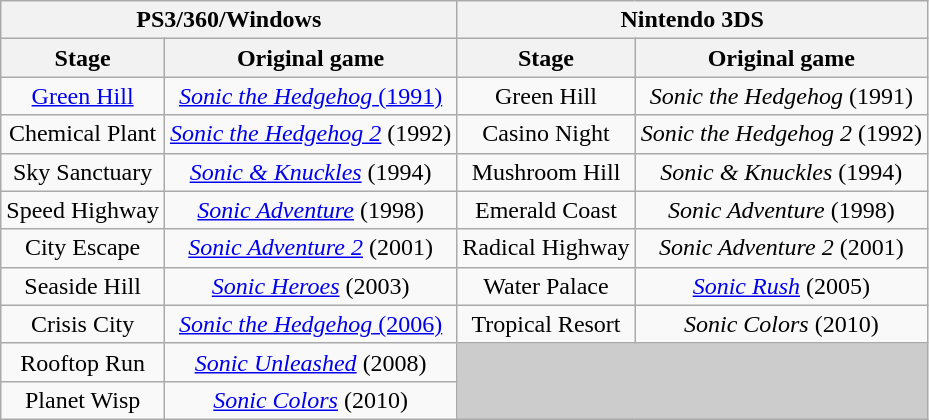<table class="wikitable" style="text-align:center">
<tr>
<th colspan=2>PS3/360/Windows</th>
<th colspan=2>Nintendo 3DS</th>
</tr>
<tr>
<th>Stage</th>
<th>Original game</th>
<th>Stage</th>
<th>Original game</th>
</tr>
<tr>
<td><a href='#'>Green Hill</a></td>
<td><a href='#'><em>Sonic the Hedgehog</em> (1991)</a></td>
<td>Green Hill</td>
<td><em>Sonic the Hedgehog</em> (1991)</td>
</tr>
<tr>
<td>Chemical Plant</td>
<td><em><a href='#'>Sonic the Hedgehog 2</a></em> (1992)</td>
<td>Casino Night</td>
<td><em>Sonic the Hedgehog 2</em> (1992)</td>
</tr>
<tr>
<td>Sky Sanctuary</td>
<td><em><a href='#'>Sonic & Knuckles</a></em> (1994)</td>
<td>Mushroom Hill</td>
<td><em>Sonic & Knuckles</em> (1994)</td>
</tr>
<tr>
<td>Speed Highway</td>
<td><em><a href='#'>Sonic Adventure</a></em> (1998)</td>
<td>Emerald Coast</td>
<td><em>Sonic Adventure</em> (1998)</td>
</tr>
<tr>
<td>City Escape</td>
<td><em><a href='#'>Sonic Adventure 2</a></em> (2001)</td>
<td>Radical Highway</td>
<td><em>Sonic Adventure 2</em> (2001)</td>
</tr>
<tr>
<td>Seaside Hill</td>
<td><em><a href='#'>Sonic Heroes</a></em> (2003)</td>
<td>Water Palace</td>
<td><em><a href='#'>Sonic Rush</a></em> (2005)</td>
</tr>
<tr>
<td>Crisis City</td>
<td><a href='#'><em>Sonic the Hedgehog</em> (2006)</a></td>
<td>Tropical Resort</td>
<td><em>Sonic Colors</em> (2010)</td>
</tr>
<tr>
<td>Rooftop Run</td>
<td><em><a href='#'>Sonic Unleashed</a></em> (2008)</td>
<td colspan="2" rowspan="2" style="background:#ccc;"></td>
</tr>
<tr>
<td>Planet Wisp</td>
<td><em><a href='#'>Sonic Colors</a></em> (2010)</td>
</tr>
</table>
